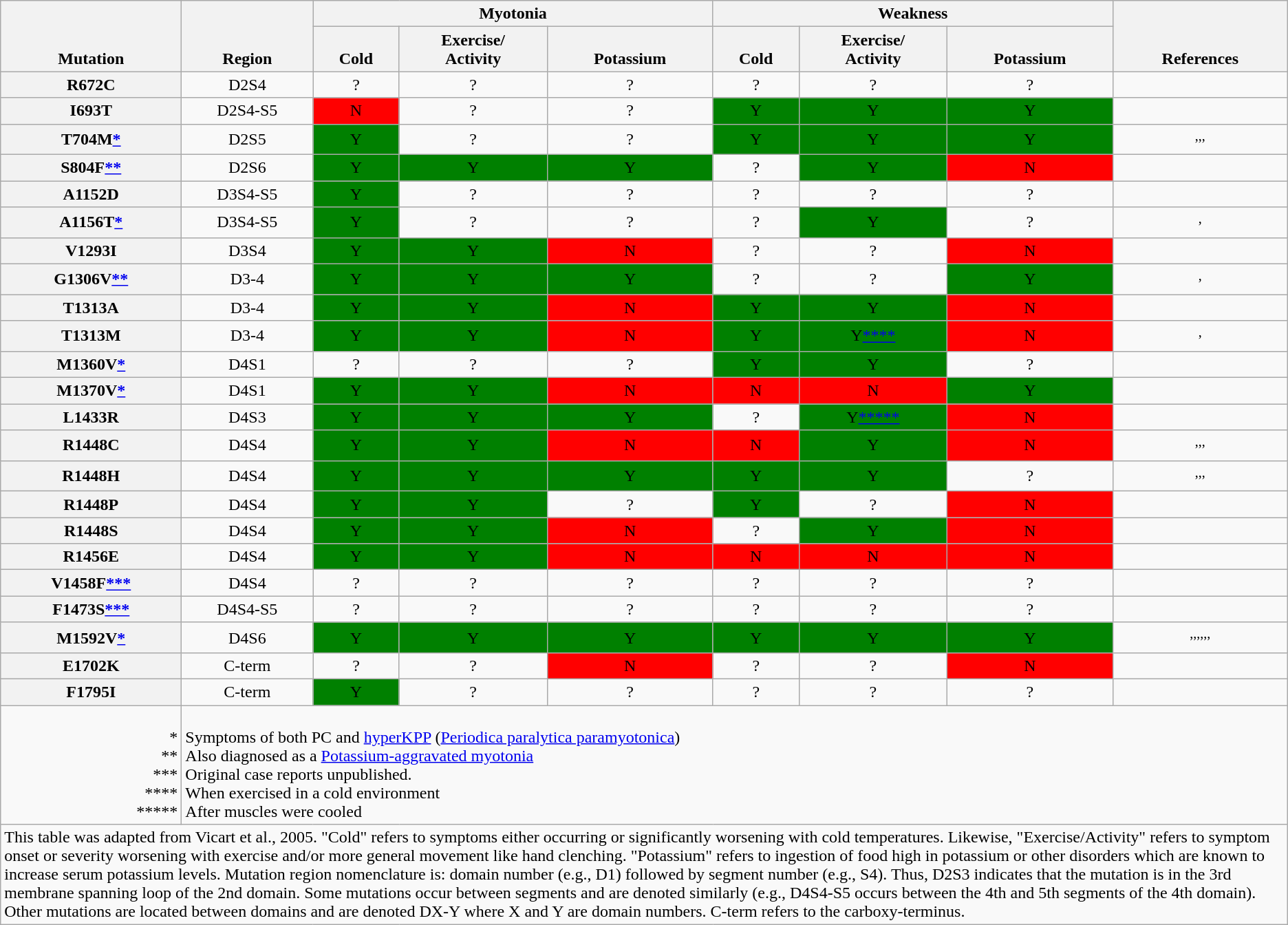<table class="wikitable" style="text-align:center">
<tr valign="bottom">
<th rowspan="2">Mutation</th>
<th rowspan="2">Region</th>
<th colspan="3">Myotonia</th>
<th colspan="3">Weakness</th>
<th rowspan="2">References</th>
</tr>
<tr valign="bottom">
<th>Cold</th>
<th>Exercise/<br>Activity</th>
<th>Potassium</th>
<th>Cold</th>
<th>Exercise/<br>Activity</th>
<th>Potassium</th>
</tr>
<tr>
<th>R672C</th>
<td>D2S4</td>
<td>?</td>
<td>?</td>
<td>?</td>
<td>?</td>
<td>?</td>
<td>?</td>
<td></td>
</tr>
<tr>
<th>I693T</th>
<td>D2S4-S5</td>
<td style="background:red;">N</td>
<td>?</td>
<td>?</td>
<td style="background:green;">Y</td>
<td style="background:green;">Y</td>
<td style="background:green;">Y</td>
<td></td>
</tr>
<tr>
<th>T704M<a href='#'>*</a></th>
<td>D2S5</td>
<td style="background:green;">Y</td>
<td>?</td>
<td>?</td>
<td style="background:green;">Y</td>
<td style="background:green;">Y</td>
<td style="background:green;">Y</td>
<td><sup>,</sup><sup>,</sup><sup>,</sup></td>
</tr>
<tr>
<th>S804F<a href='#'>**</a></th>
<td>D2S6</td>
<td style="background:green;">Y</td>
<td style="background:green;">Y</td>
<td style="background:green;">Y</td>
<td>?</td>
<td style="background:green;">Y</td>
<td style="background:red;">N</td>
<td></td>
</tr>
<tr>
<th>A1152D</th>
<td>D3S4-S5</td>
<td style="background:green;">Y</td>
<td>?</td>
<td>?</td>
<td>?</td>
<td>?</td>
<td>?</td>
<td></td>
</tr>
<tr>
<th>A1156T<a href='#'>*</a></th>
<td>D3S4-S5</td>
<td style="background:green;">Y</td>
<td>?</td>
<td>?</td>
<td>?</td>
<td style="background:green;">Y</td>
<td>?</td>
<td><sup>,</sup></td>
</tr>
<tr>
<th>V1293I</th>
<td>D3S4</td>
<td style="background:green;">Y</td>
<td style="background:green;">Y</td>
<td style="background:red;">N</td>
<td>?</td>
<td>?</td>
<td style="background:red;">N</td>
<td></td>
</tr>
<tr>
<th>G1306V<a href='#'>**</a></th>
<td>D3-4</td>
<td style="background:green;">Y</td>
<td style="background:green;">Y</td>
<td style="background:green;">Y</td>
<td>?</td>
<td>?</td>
<td style="background:green;">Y</td>
<td><sup>,</sup></td>
</tr>
<tr>
<th>T1313A</th>
<td>D3-4</td>
<td style="background:green;">Y</td>
<td style="background:green;">Y</td>
<td style="background:red;">N</td>
<td style="background:green;">Y</td>
<td style="background:green;">Y</td>
<td style="background:red;">N</td>
<td></td>
</tr>
<tr>
<th>T1313M</th>
<td>D3-4</td>
<td style="background:green;">Y</td>
<td style="background:green;">Y</td>
<td style="background:red;">N</td>
<td style="background:green;">Y</td>
<td style="background:green;">Y<a href='#'>****</a></td>
<td style="background:red;">N</td>
<td><sup>,</sup></td>
</tr>
<tr>
<th>M1360V<a href='#'>*</a></th>
<td>D4S1</td>
<td>?</td>
<td>?</td>
<td>?</td>
<td style="background:green;">Y</td>
<td style="background:green;">Y</td>
<td>?</td>
<td></td>
</tr>
<tr>
<th>M1370V<a href='#'>*</a></th>
<td>D4S1</td>
<td style="background:green;">Y</td>
<td style="background:green;">Y</td>
<td style="background:red;">N</td>
<td style="background:red;">N</td>
<td style="background:red;">N</td>
<td style="background:green;">Y</td>
<td></td>
</tr>
<tr>
<th>L1433R</th>
<td>D4S3</td>
<td style="background:green;">Y</td>
<td style="background:green;">Y</td>
<td style="background:green;">Y</td>
<td>?</td>
<td style="background:green;">Y<a href='#'>*****</a></td>
<td style="background:red;">N</td>
<td></td>
</tr>
<tr>
<th>R1448C</th>
<td>D4S4</td>
<td style="background:green;">Y</td>
<td style="background:green;">Y</td>
<td style="background:red;">N</td>
<td style="background:red;">N</td>
<td style="background:green;">Y</td>
<td style="background:red;">N</td>
<td><sup>,</sup><sup>,</sup><sup>,</sup></td>
</tr>
<tr>
<th>R1448H</th>
<td>D4S4</td>
<td style="background:green;">Y</td>
<td style="background:green;">Y</td>
<td style="background:green;">Y</td>
<td style="background:green;">Y</td>
<td style="background:green;">Y</td>
<td>?</td>
<td><sup>,</sup><sup>,</sup><sup>,</sup></td>
</tr>
<tr>
<th>R1448P</th>
<td>D4S4</td>
<td style="background:green;">Y</td>
<td style="background:green;">Y</td>
<td>?</td>
<td style="background:green;">Y</td>
<td>?</td>
<td style="background:red;">N</td>
<td></td>
</tr>
<tr>
<th>R1448S</th>
<td>D4S4</td>
<td style="background:green;">Y</td>
<td style="background:green;">Y</td>
<td style="background:red;">N</td>
<td>?</td>
<td style="background:green;">Y</td>
<td style="background:red;">N</td>
<td></td>
</tr>
<tr>
<th>R1456E</th>
<td>D4S4</td>
<td style="background:green;">Y</td>
<td style="background:green;">Y</td>
<td style="background:red;">N</td>
<td style="background:red;">N</td>
<td style="background:red;">N</td>
<td style="background:red;">N</td>
<td></td>
</tr>
<tr>
<th>V1458F<a href='#'>***</a></th>
<td>D4S4</td>
<td>?</td>
<td>?</td>
<td>?</td>
<td>?</td>
<td>?</td>
<td>?</td>
<td></td>
</tr>
<tr>
<th>F1473S<a href='#'>***</a></th>
<td>D4S4-S5</td>
<td>?</td>
<td>?</td>
<td>?</td>
<td>?</td>
<td>?</td>
<td>?</td>
<td></td>
</tr>
<tr>
<th>M1592V<a href='#'>*</a></th>
<td>D4S6</td>
<td style="background:green;">Y</td>
<td style="background:green;">Y</td>
<td style="background:green;">Y</td>
<td style="background:green;">Y</td>
<td style="background:green;">Y</td>
<td style="background:green;">Y</td>
<td><sup>,</sup><sup>,</sup><sup>,</sup><sup>,</sup><sup>,</sup><sup>,</sup></td>
</tr>
<tr>
<th>E1702K</th>
<td>C-term</td>
<td>?</td>
<td>?</td>
<td style="background:red;">N</td>
<td>?</td>
<td>?</td>
<td style="background:red;">N</td>
<td></td>
</tr>
<tr>
<th>F1795I</th>
<td>C-term</td>
<td style="background:green;">Y</td>
<td>?</td>
<td>?</td>
<td>?</td>
<td>?</td>
<td>?</td>
<td></td>
</tr>
<tr>
<td align="right"><div> <br>*<br>**<br>***<br>****<br>*****</div></td>
<td colspan="8" align="left"> <br>Symptoms of both PC and <a href='#'>hyperKPP</a> (<a href='#'>Periodica paralytica paramyotonica</a>)<br>Also diagnosed as a <a href='#'>Potassium-aggravated myotonia</a><br>Original case reports unpublished.<br>When exercised in a cold environment<br>After muscles were cooled</td>
</tr>
<tr>
<td colspan="9" align="left">This table was adapted from Vicart et al., 2005. "Cold" refers to symptoms either occurring or significantly worsening with cold temperatures. Likewise, "Exercise/Activity" refers to symptom onset or severity worsening with exercise and/or more general movement like hand clenching. "Potassium" refers to ingestion of food high in potassium or other disorders which are known to increase serum potassium levels. Mutation region nomenclature is: domain number (e.g., D1) followed by segment number (e.g., S4). Thus, D2S3 indicates that the mutation is in the 3rd membrane spanning loop of the 2nd domain. Some mutations occur between segments and are denoted similarly (e.g., D4S4-S5 occurs between the 4th and 5th segments of the 4th domain). Other mutations are located between domains and are denoted DX-Y where X and Y are domain numbers. C-term refers to the carboxy-terminus.</td>
</tr>
</table>
